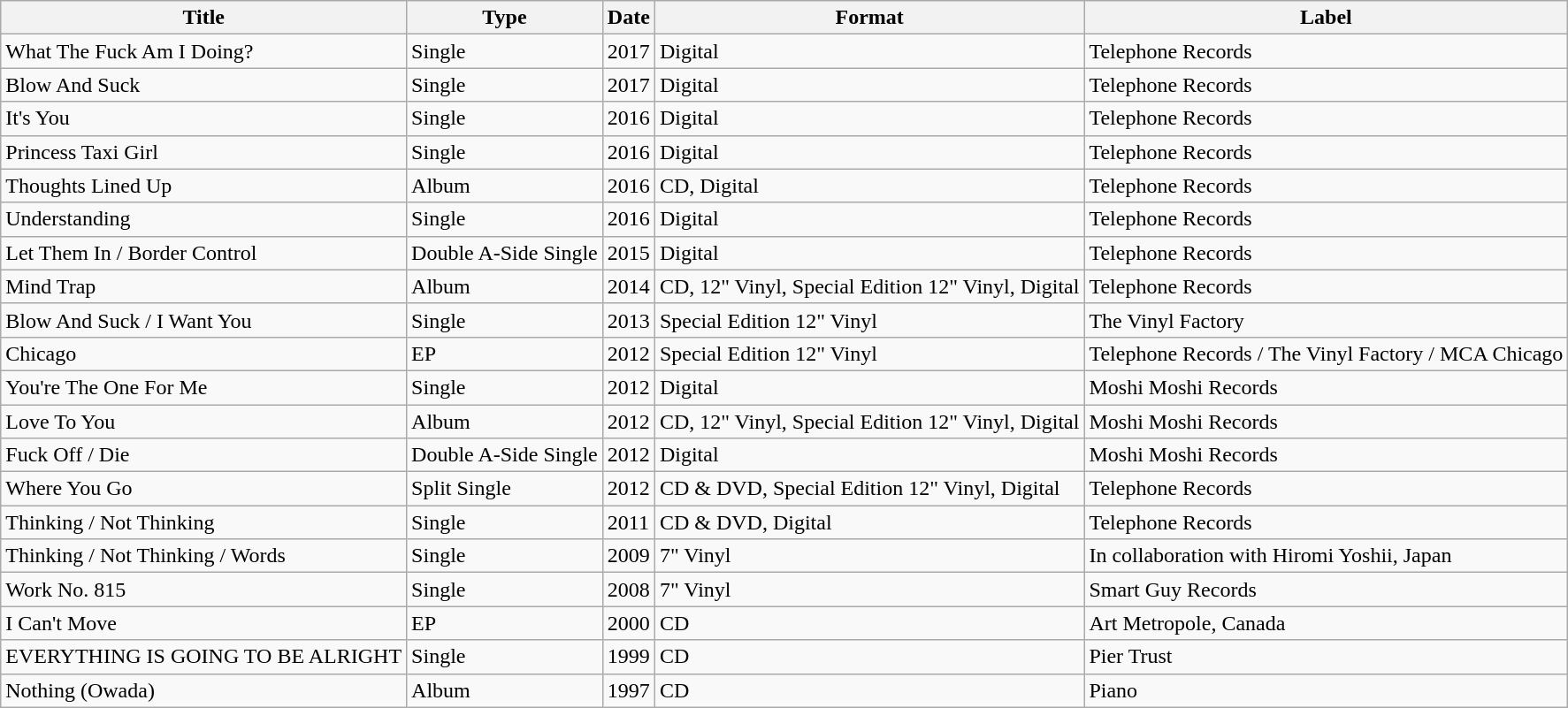<table class="wikitable">
<tr>
<th>Title</th>
<th>Type</th>
<th>Date</th>
<th>Format</th>
<th>Label</th>
</tr>
<tr>
<td>What The Fuck Am I Doing?</td>
<td>Single</td>
<td>2017</td>
<td>Digital</td>
<td>Telephone Records</td>
</tr>
<tr>
<td>Blow And Suck</td>
<td>Single</td>
<td>2017</td>
<td>Digital</td>
<td>Telephone Records</td>
</tr>
<tr>
<td>It's You</td>
<td>Single</td>
<td>2016</td>
<td>Digital</td>
<td>Telephone Records</td>
</tr>
<tr>
<td>Princess Taxi Girl</td>
<td>Single</td>
<td>2016</td>
<td>Digital</td>
<td>Telephone Records</td>
</tr>
<tr>
<td>Thoughts Lined Up</td>
<td>Album</td>
<td>2016</td>
<td>CD, Digital</td>
<td>Telephone Records</td>
</tr>
<tr>
<td>Understanding</td>
<td>Single</td>
<td>2016</td>
<td>Digital</td>
<td>Telephone Records</td>
</tr>
<tr>
<td>Let Them In / Border Control</td>
<td>Double A-Side Single</td>
<td>2015</td>
<td>Digital</td>
<td>Telephone Records</td>
</tr>
<tr>
<td>Mind Trap</td>
<td>Album</td>
<td>2014</td>
<td>CD, 12" Vinyl, Special Edition 12" Vinyl, Digital</td>
<td>Telephone Records</td>
</tr>
<tr>
<td>Blow And Suck / I Want You</td>
<td>Single</td>
<td>2013</td>
<td>Special Edition 12" Vinyl</td>
<td>The Vinyl Factory</td>
</tr>
<tr>
<td>Chicago</td>
<td>EP</td>
<td>2012</td>
<td>Special Edition 12" Vinyl</td>
<td>Telephone Records / The Vinyl Factory / MCA Chicago</td>
</tr>
<tr>
<td>You're The One For Me</td>
<td>Single</td>
<td>2012</td>
<td>Digital</td>
<td>Moshi Moshi Records</td>
</tr>
<tr>
<td>Love To You</td>
<td>Album</td>
<td>2012</td>
<td>CD, 12" Vinyl, Special Edition 12" Vinyl, Digital</td>
<td>Moshi Moshi Records</td>
</tr>
<tr>
<td>Fuck Off / Die</td>
<td>Double A-Side Single</td>
<td>2012</td>
<td>Digital</td>
<td>Moshi Moshi Records</td>
</tr>
<tr>
<td>Where You Go</td>
<td>Split Single</td>
<td>2012</td>
<td>CD & DVD, Special Edition 12" Vinyl, Digital</td>
<td>Telephone Records</td>
</tr>
<tr>
<td>Thinking / Not Thinking</td>
<td>Single</td>
<td>2011</td>
<td>CD & DVD, Digital</td>
<td>Telephone Records</td>
</tr>
<tr>
<td>Thinking / Not Thinking / Words</td>
<td>Single</td>
<td>2009</td>
<td>7" Vinyl</td>
<td>In collaboration with Hiromi Yoshii, Japan</td>
</tr>
<tr>
<td>Work No. 815</td>
<td>Single</td>
<td>2008</td>
<td>7" Vinyl</td>
<td>Smart Guy Records</td>
</tr>
<tr>
<td>I Can't Move</td>
<td>EP</td>
<td>2000</td>
<td>CD</td>
<td>Art Metropole, Canada</td>
</tr>
<tr>
<td>EVERYTHING IS GOING TO BE ALRIGHT</td>
<td>Single</td>
<td>1999</td>
<td>CD</td>
<td>Pier Trust</td>
</tr>
<tr>
<td>Nothing (Owada)</td>
<td>Album</td>
<td>1997</td>
<td>CD</td>
<td>Piano</td>
</tr>
</table>
